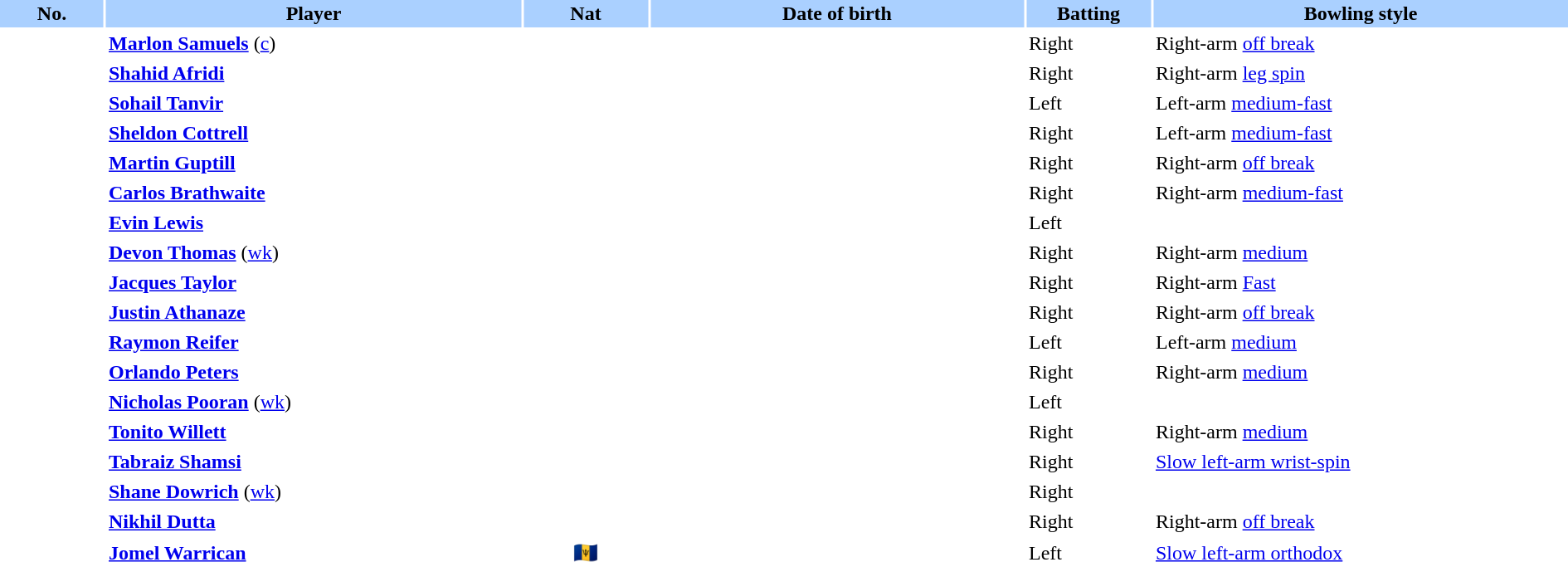<table border="0" cellspacing="2" cellpadding="2" style="width:100%;">
<tr style="background:#aad0ff;">
<th scope="col" style="width:5%;">No.</th>
<th scope="col" style="width:20%;">Player</th>
<th scope="col" style="width:6%;">Nat</th>
<th scope="col" style="width:18%;">Date of birth</th>
<th scope="col" style="width:6%;">Batting</th>
<th scope="col" style="width:20%;">Bowling style</th>
</tr>
<tr>
<td style="text-align:center"></td>
<td><strong><a href='#'>Marlon Samuels</a></strong> (<a href='#'>c</a>)</td>
<td style="text-align:center"></td>
<td></td>
<td>Right</td>
<td>Right-arm <a href='#'>off break</a></td>
</tr>
<tr>
<td style="text-align:center"></td>
<td><strong><a href='#'>Shahid Afridi</a></strong></td>
<td style="text-align:center"></td>
<td></td>
<td>Right</td>
<td>Right-arm <a href='#'>leg spin</a></td>
</tr>
<tr>
<td style="text-align:center"></td>
<td><strong><a href='#'>Sohail Tanvir</a></strong></td>
<td style="text-align:center"></td>
<td></td>
<td>Left</td>
<td>Left-arm <a href='#'>medium-fast</a></td>
</tr>
<tr>
<td style="text-align:center"></td>
<td><strong><a href='#'>Sheldon Cottrell</a></strong></td>
<td style="text-align:center"></td>
<td></td>
<td>Right</td>
<td>Left-arm <a href='#'>medium-fast</a></td>
</tr>
<tr>
<td style="text-align:center"></td>
<td><strong><a href='#'>Martin Guptill</a></strong></td>
<td style="text-align:center"></td>
<td></td>
<td>Right</td>
<td>Right-arm <a href='#'>off break</a></td>
</tr>
<tr>
<td style="text-align:center"></td>
<td><strong><a href='#'>Carlos Brathwaite</a></strong></td>
<td style="text-align:center"></td>
<td></td>
<td>Right</td>
<td>Right-arm <a href='#'>medium-fast</a></td>
</tr>
<tr>
<td style="text-align:center"></td>
<td><strong><a href='#'>Evin Lewis</a></strong></td>
<td style="text-align:center"></td>
<td></td>
<td>Left</td>
<td></td>
</tr>
<tr>
<td style="text-align:center"></td>
<td><strong><a href='#'>Devon Thomas</a></strong> (<a href='#'>wk</a>)</td>
<td style="text-align:center"></td>
<td></td>
<td>Right</td>
<td>Right-arm <a href='#'>medium</a></td>
</tr>
<tr>
<td style="text-align:center"></td>
<td><strong><a href='#'>Jacques Taylor</a></strong></td>
<td style="text-align:center"></td>
<td></td>
<td>Right</td>
<td>Right-arm <a href='#'>Fast</a></td>
</tr>
<tr>
<td style="text-align:center"></td>
<td><strong><a href='#'>Justin Athanaze</a></strong></td>
<td style="text-align:center"></td>
<td></td>
<td>Right</td>
<td>Right-arm <a href='#'>off break</a></td>
</tr>
<tr>
<td style="text-align:center"></td>
<td><strong><a href='#'>Raymon Reifer</a></strong></td>
<td style="text-align:center"></td>
<td></td>
<td>Left</td>
<td>Left-arm <a href='#'>medium</a></td>
</tr>
<tr>
<td style="text-align:center"></td>
<td><strong><a href='#'>Orlando Peters</a></strong></td>
<td style="text-align:center"></td>
<td></td>
<td>Right</td>
<td>Right-arm <a href='#'>medium</a></td>
</tr>
<tr>
<td style="text-align:center"></td>
<td><strong><a href='#'>Nicholas Pooran</a></strong> (<a href='#'>wk</a>)</td>
<td style="text-align:center"></td>
<td></td>
<td>Left</td>
<td></td>
</tr>
<tr>
<td style="text-align:center"></td>
<td><strong><a href='#'>Tonito Willett</a></strong></td>
<td style="text-align:center"></td>
<td></td>
<td>Right</td>
<td>Right-arm <a href='#'>medium</a></td>
</tr>
<tr>
<td style="text-align:center"></td>
<td><strong><a href='#'>Tabraiz Shamsi</a></strong></td>
<td style="text-align:center"></td>
<td></td>
<td>Right</td>
<td><a href='#'>Slow left-arm wrist-spin</a></td>
</tr>
<tr>
<td style="text-align:center"></td>
<td><strong><a href='#'>Shane Dowrich</a></strong> (<a href='#'>wk</a>)</td>
<td style="text-align:center"></td>
<td></td>
<td>Right</td>
<td></td>
</tr>
<tr>
<td style="text-align:center"></td>
<td><strong><a href='#'>Nikhil Dutta</a></strong></td>
<td style="text-align:center"></td>
<td></td>
<td>Right</td>
<td>Right-arm <a href='#'>off break</a></td>
</tr>
<tr>
<td style="text-align:center"></td>
<td><strong><a href='#'>Jomel Warrican</a></strong></td>
<td style="text-align:center">🇧🇧</td>
<td></td>
<td>Left</td>
<td><a href='#'>Slow left-arm orthodox</a></td>
</tr>
</table>
